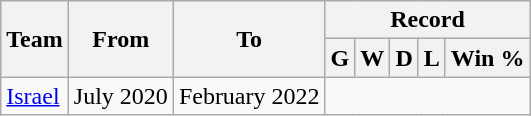<table class="wikitable" style="text-align: center">
<tr>
<th rowspan="2">Team</th>
<th rowspan="2">From</th>
<th rowspan="2">To</th>
<th colspan="5">Record</th>
</tr>
<tr>
<th>G</th>
<th>W</th>
<th>D</th>
<th>L</th>
<th>Win %</th>
</tr>
<tr>
<td align=left><a href='#'>Israel</a></td>
<td align=left>July 2020</td>
<td align=left>February 2022<br></td>
</tr>
</table>
